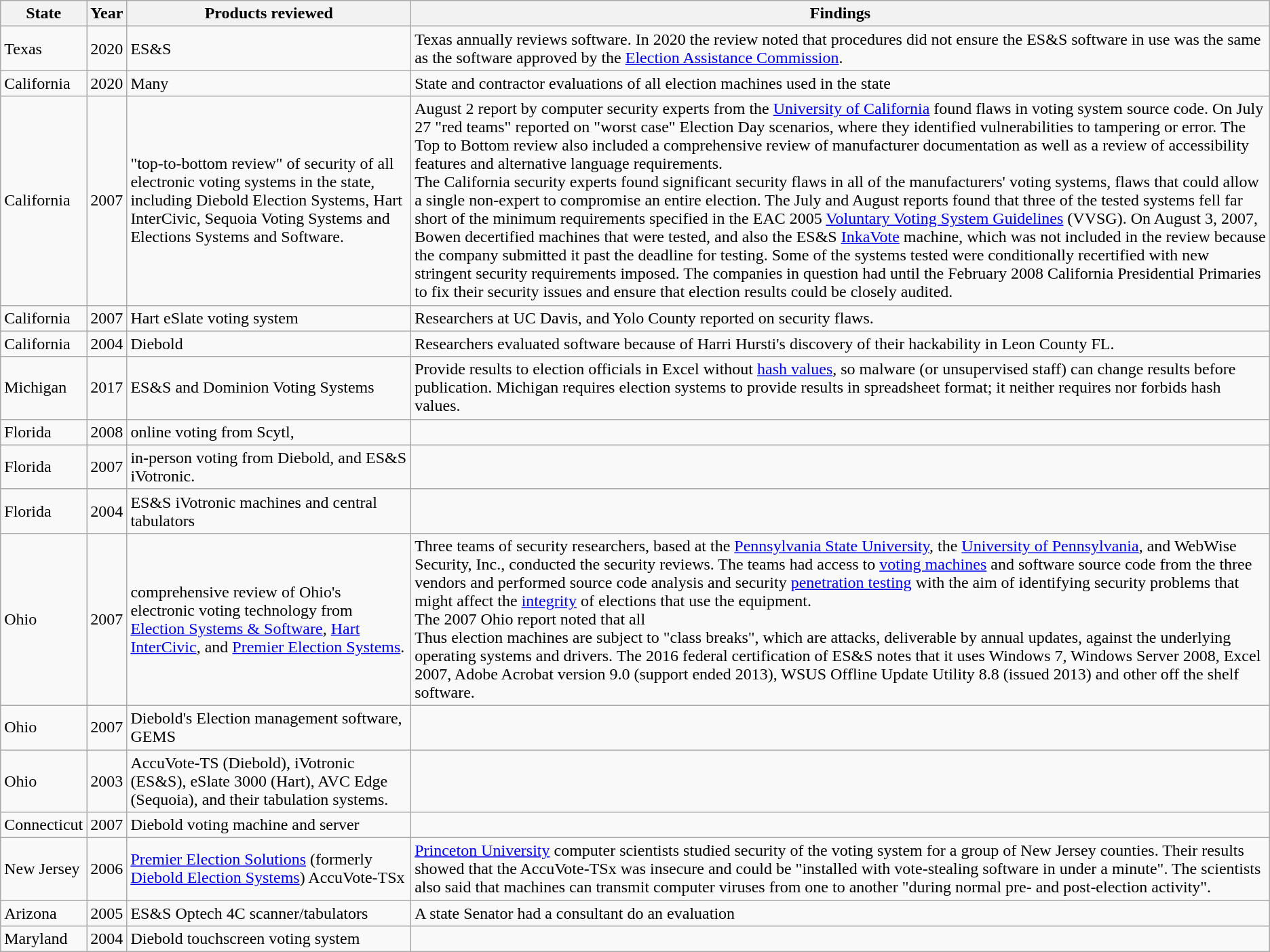<table class="wikitable sortable">
<tr>
<th>State</th>
<th>Year</th>
<th>Products reviewed</th>
<th>Findings</th>
</tr>
<tr>
<td>Texas</td>
<td>2020</td>
<td>ES&S</td>
<td>Texas annually reviews software. In 2020 the review noted that procedures did not ensure the ES&S software in use was the same as the software approved by the <a href='#'>Election Assistance Commission</a>.</td>
</tr>
<tr>
<td>California</td>
<td>2020</td>
<td>Many</td>
<td>State and contractor evaluations of all election machines used in the state</td>
</tr>
<tr>
<td>California</td>
<td>2007</td>
<td>"top-to-bottom review" of security of all electronic voting systems in the state, including Diebold Election Systems, Hart InterCivic, Sequoia Voting Systems and Elections Systems and Software.</td>
<td>August 2 report by computer security experts from the <a href='#'>University of California</a> found flaws in voting system source code. On July 27 "red teams" reported on "worst case" Election Day scenarios, where they identified vulnerabilities to tampering or error. The Top to Bottom review also included a comprehensive review of manufacturer documentation as well as a review of accessibility features and alternative language requirements.<br>The California security experts found significant security flaws in all of the manufacturers' voting systems, flaws that could allow a single non-expert to compromise an entire election.
The July and August reports found that three of the tested systems fell far short of the minimum requirements specified in the EAC 2005 <a href='#'>Voluntary Voting System Guidelines</a> (VVSG).
On August 3, 2007, Bowen decertified machines that were tested, and also the ES&S <a href='#'>InkaVote</a> machine, which was not included in the review because the company submitted it past the deadline for testing. Some of the systems tested were conditionally recertified with new stringent security requirements imposed. The companies in question had until the February 2008 California Presidential Primaries to fix their security issues and ensure that election results could be closely audited.</td>
</tr>
<tr>
<td>California</td>
<td>2007</td>
<td>Hart eSlate voting system</td>
<td>Researchers at UC Davis, and Yolo County reported on security flaws.</td>
</tr>
<tr>
<td>California</td>
<td>2004</td>
<td>Diebold</td>
<td>Researchers evaluated software because of Harri Hursti's discovery of their hackability in Leon County FL.</td>
</tr>
<tr>
<td>Michigan</td>
<td>2017</td>
<td>ES&S and Dominion Voting Systems</td>
<td>Provide results to election officials in Excel without <a href='#'>hash values</a>, so malware (or unsupervised staff) can change results before publication. Michigan requires election systems to provide results in spreadsheet format; it neither requires nor forbids hash values.</td>
</tr>
<tr>
<td>Florida</td>
<td>2008</td>
<td>online voting from Scytl,</td>
<td></td>
</tr>
<tr>
<td>Florida</td>
<td>2007</td>
<td>in-person voting from Diebold, and ES&S iVotronic.</td>
<td></td>
</tr>
<tr>
<td>Florida</td>
<td>2004</td>
<td>ES&S iVotronic machines and central tabulators</td>
<td></td>
</tr>
<tr>
<td>Ohio</td>
<td>2007</td>
<td>comprehensive review of Ohio's electronic voting technology from <a href='#'>Election Systems & Software</a>, <a href='#'>Hart InterCivic</a>, and <a href='#'>Premier Election Systems</a>.</td>
<td>Three teams of security researchers, based at the <a href='#'>Pennsylvania State University</a>, the <a href='#'>University of Pennsylvania</a>, and WebWise Security, Inc., conducted the security reviews. The teams had access to <a href='#'>voting machines</a> and software source code from the three vendors and performed source code analysis and security <a href='#'>penetration testing</a> with the aim of identifying security problems that might affect the <a href='#'>integrity</a> of elections that use the equipment.<br>The 2007 Ohio report noted that all <br>Thus election machines are subject to "class breaks", which are attacks, deliverable by annual updates, against the underlying operating systems and drivers. 
The 2016 federal certification of ES&S notes that it uses Windows 7, Windows Server 2008, Excel 2007, Adobe Acrobat version 9.0 (support ended 2013), WSUS Offline Update Utility 8.8 (issued 2013) and other off the shelf software.</td>
</tr>
<tr>
<td>Ohio</td>
<td>2007</td>
<td>Diebold's Election management software, GEMS</td>
<td></td>
</tr>
<tr>
<td>Ohio</td>
<td>2003</td>
<td>AccuVote-TS (Diebold), iVotronic (ES&S), eSlate 3000 (Hart), AVC Edge (Sequoia), and their tabulation systems.</td>
<td></td>
</tr>
<tr>
<td>Connecticut</td>
<td>2007</td>
<td>Diebold voting machine and server</td>
<td></td>
</tr>
<tr Kentucky||2007||ES&S, Hart, Diebold systems||Includes expert report by Jeremy Epstein and report by KY Attorney General>
</tr>
<tr>
<td>New Jersey</td>
<td>2006</td>
<td><a href='#'>Premier Election Solutions</a> (formerly <a href='#'>Diebold Election Systems</a>) AccuVote-TSx</td>
<td><a href='#'>Princeton University</a> computer scientists studied security of the voting system for a group of New Jersey counties. Their results showed that the AccuVote-TSx was insecure and could be "installed with vote-stealing software in under a minute". The scientists also said that machines can transmit computer viruses from one to another "during normal pre- and post-election activity".</td>
</tr>
<tr>
<td>Arizona</td>
<td>2005</td>
<td>ES&S Optech 4C scanner/tabulators</td>
<td>A state Senator had a consultant do an evaluation</td>
</tr>
<tr>
<td>Maryland</td>
<td>2004</td>
<td>Diebold touchscreen voting system</td>
<td></td>
</tr>
</table>
